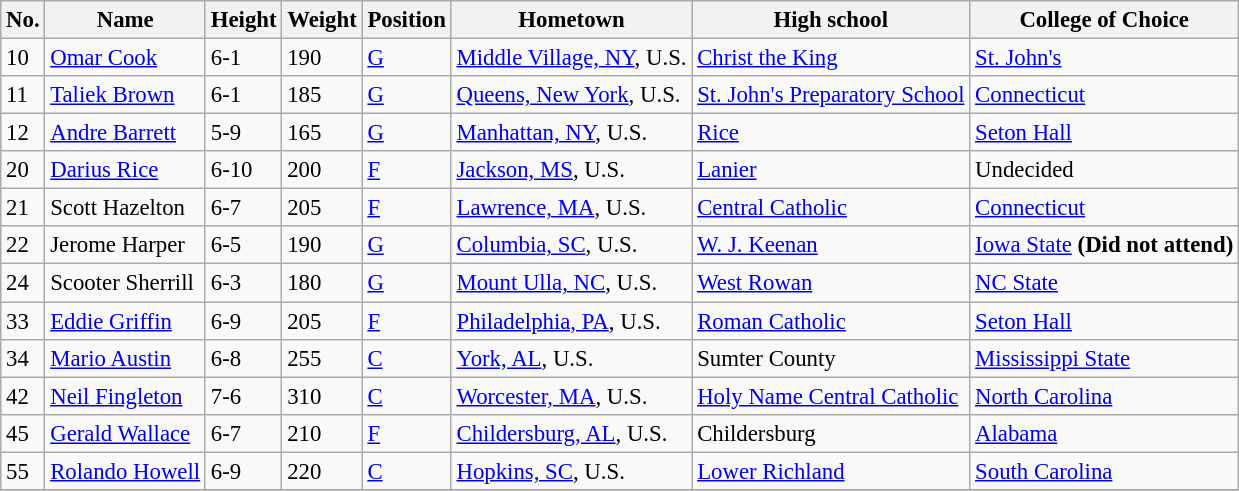<table class="wikitable sortable" style="font-size: 95%;">
<tr>
<th>No.</th>
<th>Name</th>
<th>Height</th>
<th>Weight</th>
<th>Position</th>
<th>Hometown</th>
<th>High school</th>
<th>College of Choice</th>
</tr>
<tr>
<td>10</td>
<td><a href='#'>Omar Cook</a></td>
<td>6-1</td>
<td>190</td>
<td><a href='#'>G</a></td>
<td><a href='#'>Middle Village, NY</a>, U.S.</td>
<td><a href='#'>Christ the King</a></td>
<td><a href='#'>St. John's</a></td>
</tr>
<tr>
<td>11</td>
<td><a href='#'>Taliek Brown</a></td>
<td>6-1</td>
<td>185</td>
<td><a href='#'>G</a></td>
<td><a href='#'>Queens, New York</a>, U.S.</td>
<td><a href='#'>St. John's Preparatory School</a></td>
<td><a href='#'>Connecticut</a></td>
</tr>
<tr>
<td>12</td>
<td><a href='#'>Andre Barrett</a></td>
<td>5-9</td>
<td>165</td>
<td><a href='#'>G</a></td>
<td><a href='#'>Manhattan, NY</a>, U.S.</td>
<td><a href='#'>Rice</a></td>
<td><a href='#'>Seton Hall</a></td>
</tr>
<tr>
<td>20</td>
<td><a href='#'>Darius Rice</a></td>
<td>6-10</td>
<td>200</td>
<td><a href='#'>F</a></td>
<td><a href='#'>Jackson, MS</a>, U.S.</td>
<td><a href='#'>Lanier</a></td>
<td>Undecided</td>
</tr>
<tr>
<td>21</td>
<td>Scott Hazelton</td>
<td>6-7</td>
<td>205</td>
<td><a href='#'>F</a></td>
<td><a href='#'>Lawrence, MA</a>, U.S.</td>
<td><a href='#'>Central Catholic</a></td>
<td><a href='#'>Connecticut</a></td>
</tr>
<tr>
<td>22</td>
<td>Jerome Harper</td>
<td>6-5</td>
<td>190</td>
<td><a href='#'>G</a></td>
<td><a href='#'>Columbia, SC</a>, U.S.</td>
<td><a href='#'>W. J. Keenan</a></td>
<td><a href='#'>Iowa State</a> <strong>(Did not attend)</strong></td>
</tr>
<tr>
<td>24</td>
<td>Scooter Sherrill</td>
<td>6-3</td>
<td>180</td>
<td><a href='#'>G</a></td>
<td><a href='#'>Mount Ulla, NC</a>, U.S.</td>
<td><a href='#'>West Rowan</a></td>
<td><a href='#'>NC State</a></td>
</tr>
<tr>
<td>33</td>
<td><a href='#'>Eddie Griffin</a></td>
<td>6-9</td>
<td>205</td>
<td><a href='#'>F</a></td>
<td><a href='#'>Philadelphia, PA</a>, U.S.</td>
<td><a href='#'>Roman Catholic</a></td>
<td><a href='#'>Seton Hall</a></td>
</tr>
<tr>
<td>34</td>
<td><a href='#'>Mario Austin</a></td>
<td>6-8</td>
<td>255</td>
<td><a href='#'>C</a></td>
<td><a href='#'>York, AL</a>, U.S.</td>
<td>Sumter County</td>
<td><a href='#'>Mississippi State</a></td>
</tr>
<tr>
<td>42</td>
<td><a href='#'>Neil Fingleton</a></td>
<td>7-6</td>
<td>310</td>
<td><a href='#'>C</a></td>
<td><a href='#'>Worcester, MA</a>, U.S.</td>
<td><a href='#'>Holy Name Central Catholic</a></td>
<td><a href='#'>North Carolina</a></td>
</tr>
<tr>
<td>45</td>
<td><a href='#'>Gerald Wallace</a></td>
<td>6-7</td>
<td>210</td>
<td><a href='#'>F</a></td>
<td><a href='#'>Childersburg, AL</a>, U.S.</td>
<td>Childersburg</td>
<td><a href='#'>Alabama</a></td>
</tr>
<tr>
<td>55</td>
<td><a href='#'>Rolando Howell</a></td>
<td>6-9</td>
<td>220</td>
<td><a href='#'>C</a></td>
<td><a href='#'>Hopkins, SC</a>, U.S.</td>
<td><a href='#'>Lower Richland</a></td>
<td><a href='#'>South Carolina</a></td>
</tr>
<tr>
</tr>
</table>
